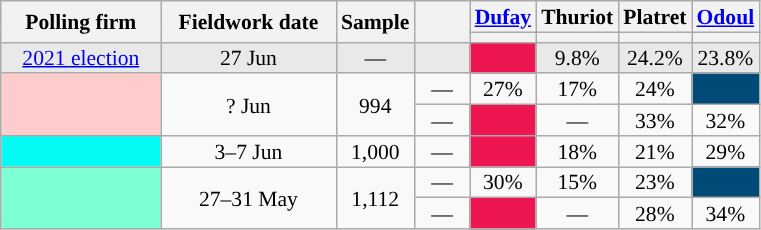<table class="wikitable" style="text-align:center;font-size:90%;line-height:14px;">
<tr>
<th rowspan="2" style="width:100px;">Polling firm</th>
<th rowspan="2" style="width:110px;">Fieldwork date</th>
<th rowspan="2" style="width:35px;">Sample</th>
<th rowspan="2" style="width:30px;"></th>
<th><a href='#'>Dufay</a><br></th>
<th>Thuriot<br></th>
<th>Platret<br></th>
<th><a href='#'>Odoul</a><br></th>
</tr>
<tr>
<th style="background:"></th>
<th style="background:"></th>
<th style="background:"></th>
<th style="background:"></th>
</tr>
<tr style="background:#E9E9E9;">
<td><a href='#'>2021 election</a></td>
<td data-sort-value="2021-06-20">27 Jun</td>
<td>—</td>
<td></td>
<td style="background:#ED1651;"></td>
<td>9.8%</td>
<td>24.2%</td>
<td>23.8%</td>
</tr>
<tr>
<td rowspan=2 style="background:#FFCCCC;"></td>
<td rowspan=2>? Jun</td>
<td rowspan=2>994</td>
<td>—</td>
<td>27%</td>
<td>17%</td>
<td>24%</td>
<td style="background:#004A77;"></td>
</tr>
<tr>
<td>—</td>
<td style="background:#ED1651;"></td>
<td>—</td>
<td>33%</td>
<td>32%</td>
</tr>
<tr>
<td style="background:#04FBF4;"></td>
<td data-sort-value="2021-06-07">3–7 Jun</td>
<td>1,000</td>
<td>—</td>
<td style="background:#ED1651;"></td>
<td>18%</td>
<td>21%</td>
<td>29%</td>
</tr>
<tr>
<td rowspan=2 style="background:aquamarine;"></td>
<td rowspan=2>27–31 May</td>
<td rowspan=2>1,112</td>
<td>—</td>
<td>30%</td>
<td>15%</td>
<td>23%</td>
<td style="background:#004A77;"></td>
</tr>
<tr>
<td>—</td>
<td style="background:#ED1651;"></td>
<td>—</td>
<td>28%</td>
<td>34%</td>
</tr>
</table>
